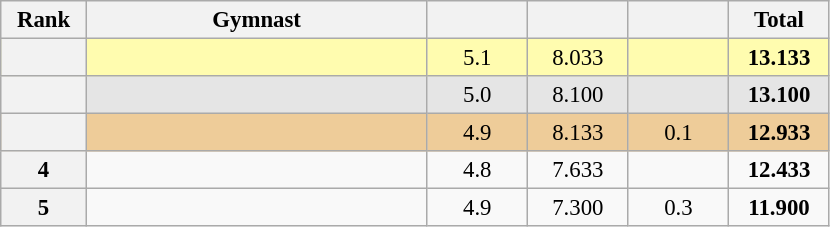<table class="wikitable sortable" style="text-align:center; font-size:95%">
<tr>
<th scope="col" style="width:50px;">Rank</th>
<th scope="col" style="width:220px;">Gymnast</th>
<th scope="col" style="width:60px;"></th>
<th scope="col" style="width:60px;"></th>
<th scope="col" style="width:60px;"></th>
<th scope="col" style="width:60px;">Total</th>
</tr>
<tr style="background:#fffcaf;">
<th scope=row style="text-align:center"></th>
<td style="text-align:left;"></td>
<td>5.1</td>
<td>8.033</td>
<td></td>
<td><strong>13.133</strong></td>
</tr>
<tr style="background:#e5e5e5;">
<th scope=row style="text-align:center"></th>
<td style="text-align:left;"></td>
<td>5.0</td>
<td>8.100</td>
<td></td>
<td><strong>13.100</strong></td>
</tr>
<tr style="background:#ec9;">
<th scope=row style="text-align:center"></th>
<td style="text-align:left;"></td>
<td>4.9</td>
<td>8.133</td>
<td>0.1</td>
<td><strong>12.933</strong></td>
</tr>
<tr>
<th scope=row style="text-align:center">4</th>
<td style="text-align:left;"></td>
<td>4.8</td>
<td>7.633</td>
<td></td>
<td><strong>12.433</strong></td>
</tr>
<tr>
<th scope=row style="text-align:center">5</th>
<td style="text-align:left;"></td>
<td>4.9</td>
<td>7.300</td>
<td>0.3</td>
<td><strong>11.900</strong></td>
</tr>
</table>
